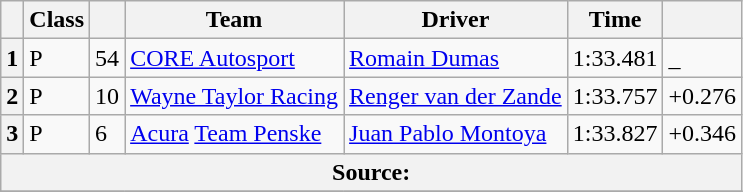<table class="wikitable">
<tr>
<th scope="col"></th>
<th scope="col">Class</th>
<th scope="col"></th>
<th scope="col">Team</th>
<th scope="col">Driver</th>
<th scope="col">Time</th>
<th scope="col"></th>
</tr>
<tr>
<th scope="row">1</th>
<td>P</td>
<td>54</td>
<td><a href='#'>CORE Autosport</a></td>
<td><a href='#'>Romain Dumas</a></td>
<td>1:33.481</td>
<td>_</td>
</tr>
<tr>
<th scope="row">2</th>
<td>P</td>
<td>10</td>
<td><a href='#'>Wayne Taylor Racing</a></td>
<td><a href='#'>Renger van der Zande</a></td>
<td>1:33.757</td>
<td>+0.276</td>
</tr>
<tr>
<th scope="row">3</th>
<td>P</td>
<td>6</td>
<td><a href='#'>Acura</a> <a href='#'>Team Penske</a></td>
<td><a href='#'>Juan Pablo Montoya</a></td>
<td>1:33.827</td>
<td>+0.346</td>
</tr>
<tr>
<th colspan="7">Source:</th>
</tr>
<tr>
</tr>
</table>
